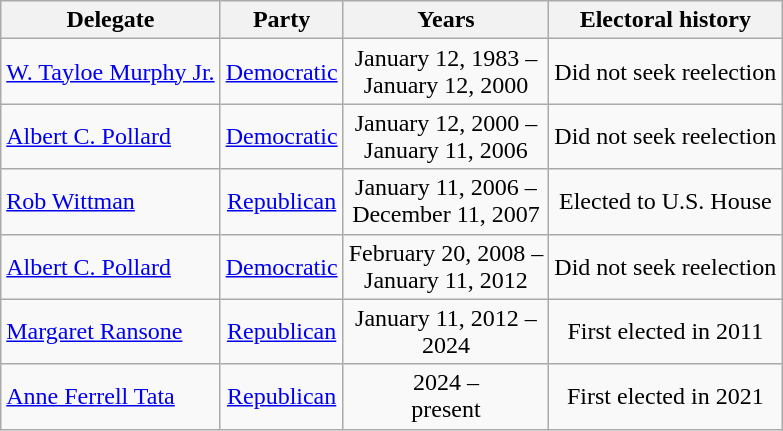<table class=wikitable style="text-align:center">
<tr valign=bottom>
<th>Delegate</th>
<th>Party</th>
<th>Years</th>
<th>Electoral history</th>
</tr>
<tr>
<td align=left><a href='#'>W. Tayloe Murphy Jr.</a></td>
<td><a href='#'>Democratic</a></td>
<td nowrap>January 12, 1983 –<br>January 12, 2000</td>
<td>Did not seek reelection</td>
</tr>
<tr>
<td align=left><a href='#'>Albert C. Pollard</a></td>
<td><a href='#'>Democratic</a></td>
<td nowrap>January 12, 2000 –<br>January 11, 2006</td>
<td>Did not seek reelection</td>
</tr>
<tr>
<td align=left><a href='#'>Rob Wittman</a></td>
<td><a href='#'>Republican</a></td>
<td nowrap>January 11, 2006 –<br>December 11, 2007</td>
<td>Elected to U.S. House</td>
</tr>
<tr>
<td align=left><a href='#'>Albert C. Pollard</a></td>
<td><a href='#'>Democratic</a></td>
<td nowrap>February 20, 2008 –<br>January 11, 2012</td>
<td>Did not seek reelection</td>
</tr>
<tr>
<td align=left><a href='#'>Margaret Ransone</a></td>
<td><a href='#'>Republican</a></td>
<td nowrap>January 11, 2012 –<br>2024</td>
<td>First elected in 2011</td>
</tr>
<tr>
<td align=left><a href='#'>Anne Ferrell Tata</a></td>
<td><a href='#'>Republican</a></td>
<td nowrap>2024 –<br>present</td>
<td>First elected in 2021</td>
</tr>
</table>
